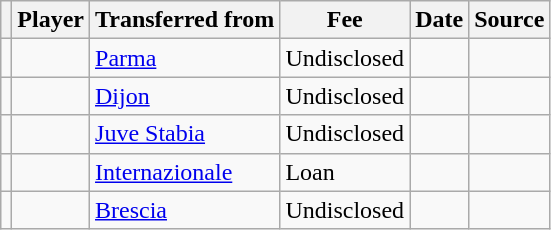<table class="wikitable plainrowheaders sortable">
<tr>
<th></th>
<th scope="col">Player</th>
<th>Transferred from</th>
<th style="width: 65px;">Fee</th>
<th scope="col">Date</th>
<th scope="col">Source</th>
</tr>
<tr>
<td align="center"></td>
<td></td>
<td> <a href='#'>Parma</a></td>
<td>Undisclosed</td>
<td></td>
<td></td>
</tr>
<tr>
<td align="center"></td>
<td></td>
<td> <a href='#'>Dijon</a></td>
<td>Undisclosed</td>
<td></td>
<td></td>
</tr>
<tr>
<td align="center"></td>
<td></td>
<td> <a href='#'>Juve Stabia</a></td>
<td>Undisclosed</td>
<td></td>
<td></td>
</tr>
<tr>
<td align="center"></td>
<td></td>
<td> <a href='#'>Internazionale</a></td>
<td>Loan</td>
<td></td>
<td></td>
</tr>
<tr>
<td align="center"></td>
<td></td>
<td> <a href='#'>Brescia</a></td>
<td>Undisclosed</td>
<td></td>
<td></td>
</tr>
</table>
